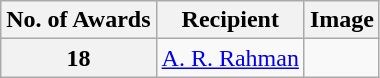<table class="wikitable">
<tr>
<th>No. of Awards</th>
<th>Recipient</th>
<th>Image</th>
</tr>
<tr>
<th>18</th>
<td><a href='#'>A. R. Rahman</a></td>
<td></td>
</tr>
</table>
